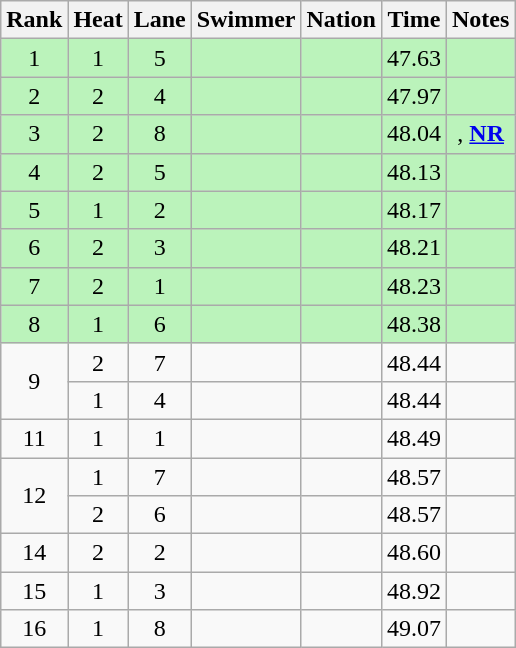<table class="wikitable sortable" style="text-align:center">
<tr>
<th>Rank</th>
<th>Heat</th>
<th>Lane</th>
<th>Swimmer</th>
<th>Nation</th>
<th>Time</th>
<th>Notes</th>
</tr>
<tr bgcolor=bbf3bb>
<td>1</td>
<td>1</td>
<td>5</td>
<td align=left></td>
<td align=left></td>
<td>47.63</td>
<td></td>
</tr>
<tr bgcolor=bbf3bb>
<td>2</td>
<td>2</td>
<td>4</td>
<td align=left></td>
<td align=left></td>
<td>47.97</td>
<td></td>
</tr>
<tr bgcolor=bbf3bb>
<td>3</td>
<td>2</td>
<td>8</td>
<td align=left></td>
<td align=left></td>
<td>48.04</td>
<td>, <strong><a href='#'>NR</a></strong></td>
</tr>
<tr bgcolor=bbf3bb>
<td>4</td>
<td>2</td>
<td>5</td>
<td align=left></td>
<td align=left></td>
<td>48.13</td>
<td></td>
</tr>
<tr bgcolor=bbf3bb>
<td>5</td>
<td>1</td>
<td>2</td>
<td align=left></td>
<td align=left></td>
<td>48.17</td>
<td></td>
</tr>
<tr bgcolor=bbf3bb>
<td>6</td>
<td>2</td>
<td>3</td>
<td align=left></td>
<td align=left></td>
<td>48.21</td>
<td></td>
</tr>
<tr bgcolor=bbf3bb>
<td>7</td>
<td>2</td>
<td>1</td>
<td align=left></td>
<td align=left></td>
<td>48.23</td>
<td></td>
</tr>
<tr bgcolor=bbf3bb>
<td>8</td>
<td>1</td>
<td>6</td>
<td align=left></td>
<td align=left></td>
<td>48.38</td>
<td></td>
</tr>
<tr>
<td rowspan=2>9</td>
<td>2</td>
<td>7</td>
<td align=left></td>
<td align=left></td>
<td>48.44</td>
<td></td>
</tr>
<tr>
<td>1</td>
<td>4</td>
<td align=left></td>
<td align=left></td>
<td>48.44</td>
<td></td>
</tr>
<tr>
<td>11</td>
<td>1</td>
<td>1</td>
<td align=left></td>
<td align=left></td>
<td>48.49</td>
<td></td>
</tr>
<tr>
<td rowspan=2>12</td>
<td>1</td>
<td>7</td>
<td align=left></td>
<td align=left></td>
<td>48.57</td>
<td></td>
</tr>
<tr>
<td>2</td>
<td>6</td>
<td align=left></td>
<td align=left></td>
<td>48.57</td>
<td></td>
</tr>
<tr>
<td>14</td>
<td>2</td>
<td>2</td>
<td align=left></td>
<td align=left></td>
<td>48.60</td>
<td></td>
</tr>
<tr>
<td>15</td>
<td>1</td>
<td>3</td>
<td align=left></td>
<td align=left></td>
<td>48.92</td>
<td></td>
</tr>
<tr>
<td>16</td>
<td>1</td>
<td>8</td>
<td align=left></td>
<td align=left></td>
<td>49.07</td>
<td></td>
</tr>
</table>
